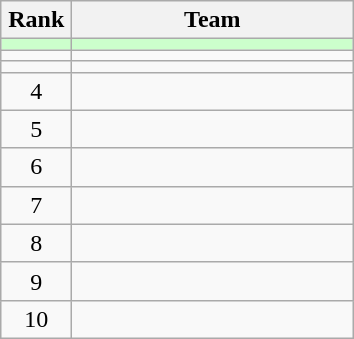<table class="wikitable" style="text-align:center;">
<tr>
<th width=40>Rank</th>
<th width=180>Team</th>
</tr>
<tr bgcolor=#ccffcc>
<td></td>
<td style="text-align:left;"></td>
</tr>
<tr>
<td></td>
<td style="text-align:left;"></td>
</tr>
<tr>
<td></td>
<td style="text-align:left;"></td>
</tr>
<tr>
<td>4</td>
<td style="text-align:left;"></td>
</tr>
<tr>
<td>5</td>
<td style="text-align:left;"></td>
</tr>
<tr>
<td>6</td>
<td style="text-align:left;"></td>
</tr>
<tr>
<td>7</td>
<td style="text-align:left;"></td>
</tr>
<tr>
<td>8</td>
<td style="text-align:left;"></td>
</tr>
<tr>
<td>9</td>
<td style="text-align:left;"></td>
</tr>
<tr>
<td>10</td>
<td style="text-align:left;"></td>
</tr>
</table>
